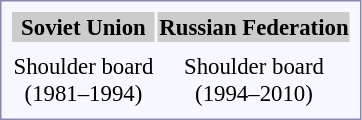<table style="border:1px solid #8888aa; background-color:#f7f8ff; padding:5px; font-size:95%; margin: 0px 12px 12px 0px;">
<tr bgcolor="#CCCCCC">
<th>Soviet Union</th>
<th>Russian Federation</th>
</tr>
<tr style="text-align:center;">
<td></td>
<td></td>
</tr>
<tr style="text-align:center;">
<td>Shoulder board <br>(1981–1994)</td>
<td>Shoulder board <br>(1994–2010)</td>
</tr>
</table>
